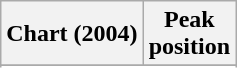<table class="wikitable sortable plainrowheaders" style="text-align:center">
<tr>
<th scope="col">Chart (2004)</th>
<th scope="col">Peak<br>position</th>
</tr>
<tr>
</tr>
<tr>
</tr>
<tr>
</tr>
<tr>
</tr>
<tr>
</tr>
<tr>
</tr>
<tr>
</tr>
</table>
